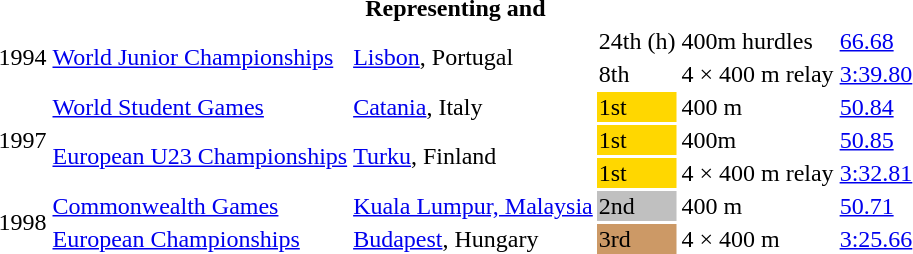<table>
<tr>
<th colspan="6">Representing  and </th>
</tr>
<tr>
<td rowspan=2>1994</td>
<td rowspan=2><a href='#'>World Junior Championships</a></td>
<td rowspan=2><a href='#'>Lisbon</a>, Portugal</td>
<td>24th (h)</td>
<td>400m hurdles</td>
<td><a href='#'>66.68</a></td>
</tr>
<tr>
<td>8th</td>
<td>4 × 400 m relay</td>
<td><a href='#'>3:39.80</a></td>
</tr>
<tr>
<td rowspan=3>1997</td>
<td><a href='#'>World Student Games</a></td>
<td><a href='#'>Catania</a>, Italy</td>
<td bgcolor="gold">1st</td>
<td>400 m</td>
<td><a href='#'>50.84</a></td>
</tr>
<tr>
<td rowspan=2><a href='#'>European U23 Championships</a></td>
<td rowspan=2><a href='#'>Turku</a>, Finland</td>
<td bgcolor=gold>1st</td>
<td>400m</td>
<td><a href='#'>50.85</a></td>
</tr>
<tr>
<td bgcolor=gold>1st</td>
<td>4 × 400 m relay</td>
<td><a href='#'>3:32.81</a></td>
</tr>
<tr>
<td rowspan=2>1998</td>
<td><a href='#'>Commonwealth Games</a></td>
<td><a href='#'>Kuala Lumpur, Malaysia</a></td>
<td bgcolor="silver">2nd</td>
<td>400 m</td>
<td><a href='#'>50.71</a></td>
</tr>
<tr>
<td><a href='#'>European Championships</a></td>
<td><a href='#'>Budapest</a>, Hungary</td>
<td bgcolor="cc9966">3rd</td>
<td>4 × 400 m</td>
<td><a href='#'>3:25.66</a></td>
</tr>
</table>
